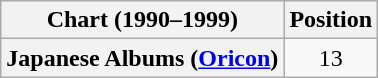<table class="wikitable plainrowheaders">
<tr>
<th scope="col">Chart (1990–1999)</th>
<th scope="col">Position</th>
</tr>
<tr>
<th scope="row">Japanese Albums (<a href='#'>Oricon</a>)</th>
<td style="text-align:center;">13</td>
</tr>
</table>
